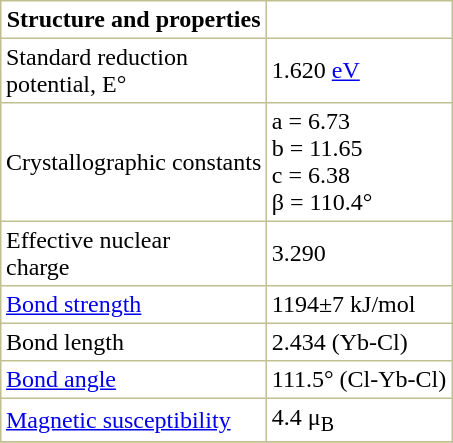<table border="1" cellspacing="0" cellpadding="3" style="margin: 0 0 0 0.5em; background: #FFFFFF; border-collapse: collapse; border-color: #C0C090;">
<tr>
<th>Structure and properties</th>
</tr>
<tr>
<td>Standard reduction<br>potential, E°</td>
<td>1.620 <a href='#'>eV</a></td>
</tr>
<tr>
<td>Crystallographic constants</td>
<td>a = 6.73<br>b = 11.65<br>c = 6.38<br>β = 110.4°</td>
</tr>
<tr>
<td>Effective nuclear<br>charge</td>
<td>3.290</td>
</tr>
<tr>
<td><a href='#'>Bond strength</a></td>
<td>1194±7 kJ/mol</td>
</tr>
<tr>
<td>Bond length</td>
<td>2.434 (Yb-Cl)</td>
</tr>
<tr>
<td><a href='#'>Bond angle</a></td>
<td>111.5° (Cl-Yb-Cl)</td>
</tr>
<tr>
<td><a href='#'>Magnetic susceptibility</a></td>
<td>4.4 μ<sub>B</sub></td>
</tr>
<tr>
</tr>
</table>
